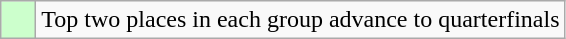<table class="wikitable">
<tr>
<td style="background:#cfc;">    </td>
<td>Top two places in each group advance to quarterfinals</td>
</tr>
</table>
